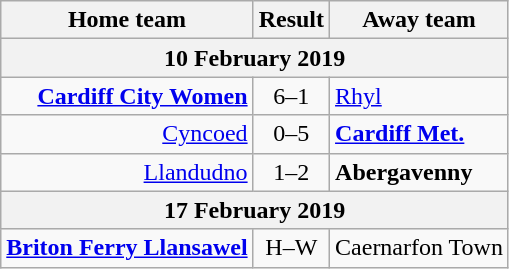<table class="wikitable">
<tr>
<th>Home team</th>
<th>Result</th>
<th>Away team</th>
</tr>
<tr>
<th colspan = 3>10 February 2019</th>
</tr>
<tr>
<td style="text-align:right;"><strong><a href='#'>Cardiff City Women</a></strong></td>
<td style="text-align:center;">6–1</td>
<td><a href='#'>Rhyl</a></td>
</tr>
<tr>
<td style="text-align:right;"><a href='#'>Cyncoed</a></td>
<td style="text-align:center;">0–5</td>
<td><strong><a href='#'>Cardiff Met.</a></strong></td>
</tr>
<tr>
<td style="text-align:right;"><a href='#'>Llandudno</a></td>
<td style="text-align:center;">1–2</td>
<td><strong>Abergavenny</strong></td>
</tr>
<tr>
<th colspan = 3>17 February 2019</th>
</tr>
<tr>
<td style="text-align:right;"><strong><a href='#'>Briton Ferry Llansawel</a></strong></td>
<td style="text-align:center;">H–W</td>
<td>Caernarfon Town</td>
</tr>
</table>
